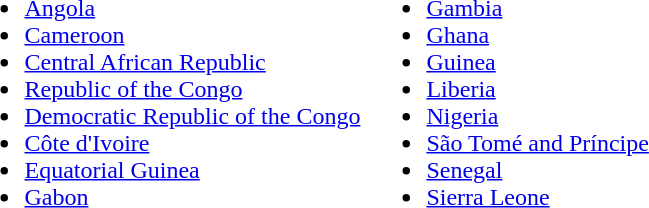<table>
<tr>
<td valign="top"><br><ul><li><a href='#'>Angola</a></li><li><a href='#'>Cameroon</a></li><li><a href='#'>Central African Republic</a></li><li><a href='#'>Republic of the Congo</a></li><li><a href='#'>Democratic Republic of the Congo</a></li><li><a href='#'>Côte d'Ivoire</a></li><li><a href='#'>Equatorial Guinea</a></li><li><a href='#'>Gabon</a></li></ul></td>
<td valign="top"><br><ul><li><a href='#'>Gambia</a></li><li><a href='#'>Ghana</a></li><li><a href='#'>Guinea</a></li><li><a href='#'>Liberia</a></li><li><a href='#'>Nigeria</a></li><li><a href='#'>São Tomé and Príncipe</a></li><li><a href='#'>Senegal</a></li><li><a href='#'>Sierra Leone</a></li></ul></td>
</tr>
</table>
